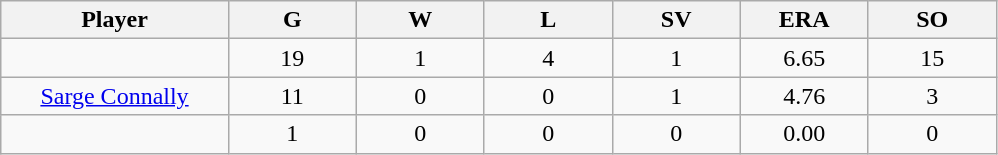<table class="wikitable sortable">
<tr>
<th bgcolor="#DDDDFF" width="16%">Player</th>
<th bgcolor="#DDDDFF" width="9%">G</th>
<th bgcolor="#DDDDFF" width="9%">W</th>
<th bgcolor="#DDDDFF" width="9%">L</th>
<th bgcolor="#DDDDFF" width="9%">SV</th>
<th bgcolor="#DDDDFF" width="9%">ERA</th>
<th bgcolor="#DDDDFF" width="9%">SO</th>
</tr>
<tr align="center">
<td></td>
<td>19</td>
<td>1</td>
<td>4</td>
<td>1</td>
<td>6.65</td>
<td>15</td>
</tr>
<tr align="center">
<td><a href='#'>Sarge Connally</a></td>
<td>11</td>
<td>0</td>
<td>0</td>
<td>1</td>
<td>4.76</td>
<td>3</td>
</tr>
<tr align="center">
<td></td>
<td>1</td>
<td>0</td>
<td>0</td>
<td>0</td>
<td>0.00</td>
<td>0</td>
</tr>
</table>
